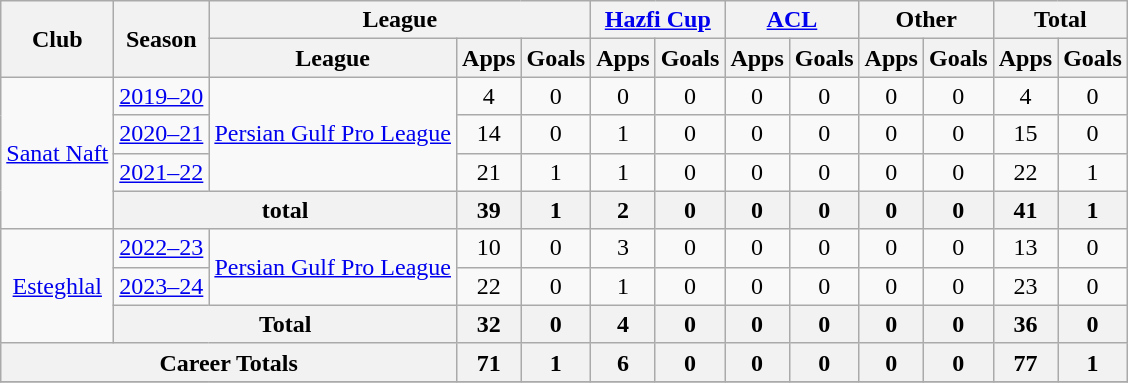<table class="wikitable" style="text-align: center;">
<tr>
<th rowspan=2>Club</th>
<th rowspan=2>Season</th>
<th colspan=3>League</th>
<th colspan="2"><a href='#'>Hazfi Cup</a></th>
<th colspan="2"><a href='#'>ACL</a></th>
<th colspan="2">Other</th>
<th colspan="2">Total</th>
</tr>
<tr>
<th>League</th>
<th>Apps</th>
<th>Goals</th>
<th>Apps</th>
<th>Goals</th>
<th>Apps</th>
<th>Goals</th>
<th>Apps</th>
<th>Goals</th>
<th>Apps</th>
<th>Goals</th>
</tr>
<tr>
<td rowspan="4"><a href='#'>Sanat Naft</a></td>
<td><a href='#'>2019–20</a></td>
<td rowspan="3"><a href='#'>Persian Gulf Pro League</a></td>
<td>4</td>
<td>0</td>
<td>0</td>
<td>0</td>
<td>0</td>
<td>0</td>
<td>0</td>
<td>0</td>
<td>4</td>
<td>0</td>
</tr>
<tr>
<td><a href='#'>2020–21</a></td>
<td>14</td>
<td>0</td>
<td>1</td>
<td>0</td>
<td>0</td>
<td>0</td>
<td>0</td>
<td>0</td>
<td>15</td>
<td>0</td>
</tr>
<tr>
<td><a href='#'>2021–22</a></td>
<td>21</td>
<td>1</td>
<td>1</td>
<td>0</td>
<td>0</td>
<td>0</td>
<td>0</td>
<td>0</td>
<td>22</td>
<td>1</td>
</tr>
<tr>
<th colspan="2">total</th>
<th>39</th>
<th>1</th>
<th>2</th>
<th>0</th>
<th>0</th>
<th>0</th>
<th>0</th>
<th>0</th>
<th>41</th>
<th>1</th>
</tr>
<tr>
<td rowspan="3"><a href='#'>Esteghlal</a></td>
<td><a href='#'>2022–23</a></td>
<td rowspan="2"><a href='#'>Persian Gulf Pro League</a></td>
<td>10</td>
<td>0</td>
<td>3</td>
<td>0</td>
<td>0</td>
<td>0</td>
<td>0</td>
<td>0</td>
<td>13</td>
<td>0</td>
</tr>
<tr>
<td><a href='#'>2023–24</a></td>
<td>22</td>
<td>0</td>
<td>1</td>
<td>0</td>
<td>0</td>
<td>0</td>
<td>0</td>
<td>0</td>
<td>23</td>
<td>0</td>
</tr>
<tr>
<th colspan="2">Total</th>
<th>32</th>
<th>0</th>
<th>4</th>
<th>0</th>
<th>0</th>
<th>0</th>
<th>0</th>
<th>0</th>
<th>36</th>
<th>0</th>
</tr>
<tr>
<th colspan=3>Career Totals</th>
<th>71</th>
<th>1</th>
<th>6</th>
<th>0</th>
<th>0</th>
<th>0</th>
<th>0</th>
<th>0</th>
<th>77</th>
<th>1</th>
</tr>
<tr>
</tr>
</table>
